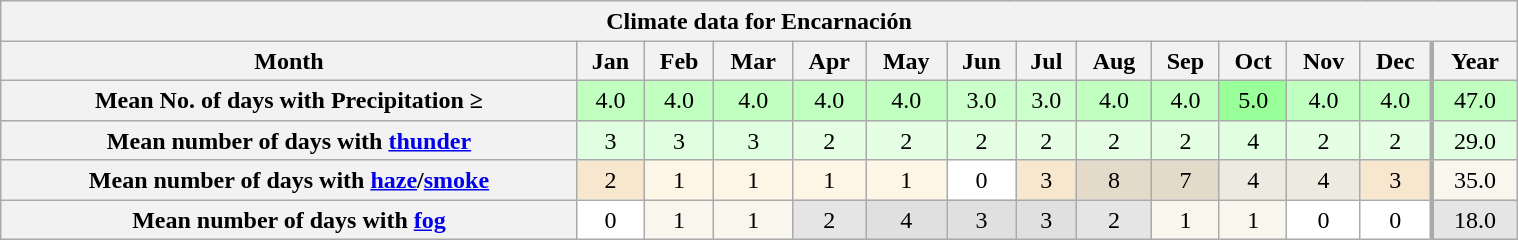<table style="width:80%;text-align:center;line-height:1.2em;margin-left:auto;margin-right:auto" class="wikitable mw-collapsible">
<tr>
<th Colspan=14>Climate data for Encarnación</th>
</tr>
<tr>
<th>Month</th>
<th>Jan</th>
<th>Feb</th>
<th>Mar</th>
<th>Apr</th>
<th>May</th>
<th>Jun</th>
<th>Jul</th>
<th>Aug</th>
<th>Sep</th>
<th>Oct</th>
<th>Nov</th>
<th>Dec</th>
<th style="border-left-width:medium">Year</th>
</tr>
<tr>
<th>Mean No. of days with Precipitation ≥ </th>
<td style="background:#C0FFC0;color:#000000;">4.0</td>
<td style="background:#C0FFC0;color:#000000;">4.0</td>
<td style="background:#C0FFC0;color:#000000;">4.0</td>
<td style="background:#C0FFC0;color:#000000;">4.0</td>
<td style="background:#C0FFC0;color:#000000;">4.0</td>
<td style="background:#CCFFCC;color:#000000;">3.0</td>
<td style="background:#CCFFCC;color:#000000;">3.0</td>
<td style="background:#C0FFC0;color:#000000;">4.0</td>
<td style="background:#C0FFC0;color:#000000;">4.0</td>
<td style="background:#99FF99;color:#000000;">5.0</td>
<td style="background:#C0FFC0;color:#000000;">4.0</td>
<td style="background:#C0FFC0;color:#000000;">4.0</td>
<td style="background:#C0FFC0;color:#000000;border-left-width:medium">47.0</td>
</tr>
<tr>
<th>Mean number of days with <a href='#'>thunder</a></th>
<td style="background:#E0FFE0;color:#000000;">3</td>
<td style="background:#E0FFE0;color:#000000;">3</td>
<td style="background:#E0FFE0;color:#000000;">3</td>
<td style="background:#E5FFE5;color:#000000;">2</td>
<td style="background:#E5FFE5;color:#000000;">2</td>
<td style="background:#E5FFE5;color:#000000;">2</td>
<td style="background:#E5FFE5;color:#000000;">2</td>
<td style="background:#E5FFE5;color:#000000;">2</td>
<td style="background:#E5FFE5;color:#000000;">2</td>
<td style="background:#E0FFE0;color:#000000;">4</td>
<td style="background:#E5FFE5;color:#000000;">2</td>
<td style="background:#E5FFE5;color:#000000;">2</td>
<td style="background:#E0FFE0;color:#000000;border-left-width:medium">29.0</td>
</tr>
<tr>
<th>Mean number of days with <a href='#'>haze</a>/<a href='#'>smoke</a></th>
<td style="background:#F7E7CE;color:#000000;">2</td>
<td style="background:#FDF5E6;color:#000000;">1</td>
<td style="background:#FDF5E6;color:#000000;">1</td>
<td style="background:#FDF5E6;color:#000000;">1</td>
<td style="background:#FDF5E6;color:#000000;">1</td>
<td style="background:#FFFFFF;color:#000000;">0</td>
<td style="background:#F7E7CE;color:#000000;">3</td>
<td style="background:#E3DAC9;color:#000000;">8</td>
<td style="background:#E3DAC9;color:#000000;">7</td>
<td style="background:#EDEAE0;color:#000000;">4</td>
<td style="background:#EDEAE0;color:#000000;">4</td>
<td style="background:#F7E7CE;color:#000000;">3</td>
<td style="background:#F9F6EE;color:#000000;border-left-width:medium">35.0</td>
</tr>
<tr>
<th>Mean number of days with <a href='#'>fog</a></th>
<td style="background:#FFFFFF;color:#000000;">0</td>
<td style="background:#F9F6EE;color:#000000;">1</td>
<td style="background:#F9F6EE;color:#000000;">1</td>
<td style="background:#E5E5E5;color:#000000;">2</td>
<td style="background:#E0E0E0;color:#000000;">4</td>
<td style="background:#E0E0E0;color:#000000;">3</td>
<td style="background:#E0E0E0;color:#000000;">3</td>
<td style="background:#E5E5E5;color:#000000;">2</td>
<td style="background:#F9F6EE;color:#000000;">1</td>
<td style="background:#F9F6EE;color:#000000;">1</td>
<td style="background:#FFFFFF;color:#000000;">0</td>
<td style="background:#FFFFFF;color:#000000;">0</td>
<td style="background:#E5E5E5;color:#000000;border-left-width:medium">18.0</td>
</tr>
</table>
